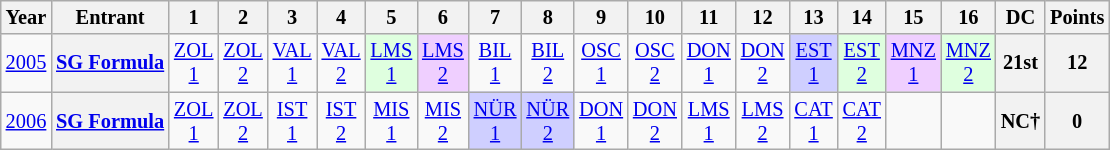<table class="wikitable" style="text-align:center; font-size:85%">
<tr>
<th>Year</th>
<th>Entrant</th>
<th>1</th>
<th>2</th>
<th>3</th>
<th>4</th>
<th>5</th>
<th>6</th>
<th>7</th>
<th>8</th>
<th>9</th>
<th>10</th>
<th>11</th>
<th>12</th>
<th>13</th>
<th>14</th>
<th>15</th>
<th>16</th>
<th>DC</th>
<th>Points</th>
</tr>
<tr>
<td><a href='#'>2005</a></td>
<th nowrap><a href='#'>SG Formula</a></th>
<td style="background:#;"><a href='#'>ZOL<br>1</a><br></td>
<td style="background:#;"><a href='#'>ZOL<br>2</a><br></td>
<td style="background:#;"><a href='#'>VAL<br>1</a><br></td>
<td style="background:#;"><a href='#'>VAL<br>2</a><br></td>
<td style="background:#dfffdf;"><a href='#'>LMS<br>1</a><br></td>
<td style="background:#efcfff;"><a href='#'>LMS<br>2</a><br></td>
<td style="background:#;"><a href='#'>BIL<br>1</a><br></td>
<td style="background:#;"><a href='#'>BIL<br>2</a><br></td>
<td style="background:#;"><a href='#'>OSC<br>1</a><br></td>
<td style="background:#;"><a href='#'>OSC<br>2</a><br></td>
<td style="background:#;"><a href='#'>DON<br>1</a><br></td>
<td style="background:#;"><a href='#'>DON<br>2</a><br></td>
<td style="background:#cfcfff;"><a href='#'>EST<br>1</a><br></td>
<td style="background:#dfffdf;"><a href='#'>EST<br>2</a><br></td>
<td style="background:#efcfff;"><a href='#'>MNZ<br>1</a><br></td>
<td style="background:#dfffdf;"><a href='#'>MNZ<br>2</a><br></td>
<th>21st</th>
<th>12</th>
</tr>
<tr>
<td><a href='#'>2006</a></td>
<th nowrap><a href='#'>SG Formula</a></th>
<td style="background:#;"><a href='#'>ZOL<br>1</a><br></td>
<td style="background:#;"><a href='#'>ZOL<br>2</a><br></td>
<td style="background:#;"><a href='#'>IST<br>1</a><br></td>
<td style="background:#;"><a href='#'>IST<br>2</a><br></td>
<td style="background:#;"><a href='#'>MIS<br>1</a><br></td>
<td style="background:#;"><a href='#'>MIS<br>2</a><br></td>
<td style="background:#cfcfff;"><a href='#'>NÜR<br>1</a><br></td>
<td style="background:#cfcfff;"><a href='#'>NÜR<br>2</a><br></td>
<td style="background:#;"><a href='#'>DON<br>1</a><br></td>
<td style="background:#;"><a href='#'>DON<br>2</a><br></td>
<td style="background:#;"><a href='#'>LMS<br>1</a><br></td>
<td style="background:#;"><a href='#'>LMS<br>2</a><br></td>
<td style="background:#;"><a href='#'>CAT<br>1</a><br></td>
<td style="background:#;"><a href='#'>CAT<br>2</a><br></td>
<td></td>
<td></td>
<th>NC†</th>
<th>0</th>
</tr>
</table>
